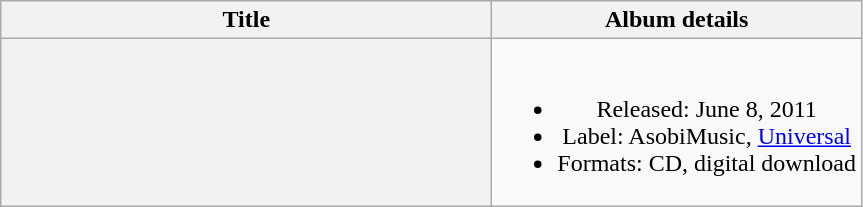<table class="wikitable plainrowheaders" style="text-align:center;">
<tr>
<th style="width:20em;">Title</th>
<th>Album details</th>
</tr>
<tr>
<th scope="row"></th>
<td><br><ul><li>Released: June 8, 2011 </li><li>Label: AsobiMusic, <a href='#'>Universal</a></li><li>Formats: CD, digital download</li></ul></td>
</tr>
</table>
